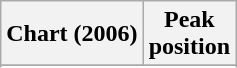<table class="wikitable sortable plainrowheaders" style="text-align:center">
<tr>
<th scope="col">Chart (2006)</th>
<th scope="col">Peak<br> position</th>
</tr>
<tr>
</tr>
<tr>
</tr>
</table>
